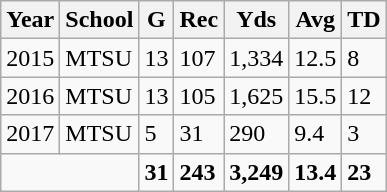<table class="wikitable">
<tr>
<th style="font-weight:bold;">Year</th>
<th style="font-weight:bold;">School</th>
<th style="font-weight:bold;">G</th>
<th style="font-weight:bold;">Rec</th>
<th style="font-weight:bold;">Yds</th>
<th style="font-weight:bold;">Avg</th>
<th style="font-weight:bold;">TD</th>
</tr>
<tr>
<td>2015</td>
<td>MTSU</td>
<td>13</td>
<td>107</td>
<td>1,334</td>
<td>12.5</td>
<td>8</td>
</tr>
<tr>
<td>2016</td>
<td>MTSU</td>
<td>13</td>
<td>105</td>
<td>1,625</td>
<td>15.5</td>
<td>12</td>
</tr>
<tr>
<td>2017</td>
<td>MTSU</td>
<td>5</td>
<td>31</td>
<td>290</td>
<td>9.4</td>
<td>3</td>
</tr>
<tr>
<td style="text-align:center;" colspan="2"><strong></strong></td>
<td><strong>31</strong></td>
<td><strong>243</strong></td>
<td><strong>3,249</strong></td>
<td><strong>13.4</strong></td>
<td><strong>23</strong></td>
</tr>
</table>
